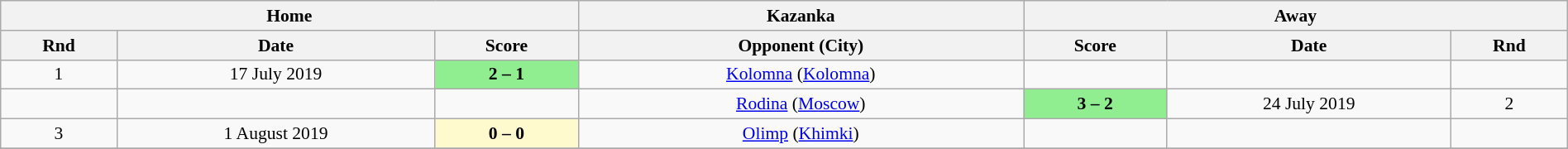<table class="wikitable" style="text-align:center; font-size:90%; width:100%;">
<tr>
<th colspan="3" style=text-align:center;">Home</th>
<th style=text-align:center;">Kazanka</th>
<th colspan="3" style=text-align:center;">Away</th>
</tr>
<tr>
<th style=text-align:center;">Rnd</th>
<th style=text-align:center;">Date</th>
<th style=text-align:center;">Score</th>
<th style=text-align:center;">Opponent (City)</th>
<th style=text-align:center;">Score</th>
<th style=text-align:center;">Date</th>
<th style=text-align:center;">Rnd</th>
</tr>
<tr>
<td>1</td>
<td>17 July 2019</td>
<td bgcolor=90EE90><strong>2 – 1</strong></td>
<td><a href='#'>Kolomna</a> (<a href='#'>Kolomna</a>)</td>
<td bgcolor=></td>
<td></td>
<td></td>
</tr>
<tr>
<td></td>
<td></td>
<td bgcolor=></td>
<td><a href='#'>Rodina</a> (<a href='#'>Moscow</a>)</td>
<td bgcolor=90EE90><strong>3 – 2</strong></td>
<td>24 July 2019</td>
<td>2</td>
</tr>
<tr>
<td>3</td>
<td>1 August 2019</td>
<td bgcolor=FFFACD><strong>0 – 0</strong></td>
<td><a href='#'>Olimp</a> (<a href='#'>Khimki</a>)</td>
<td></td>
<td></td>
<td></td>
</tr>
<tr>
</tr>
</table>
